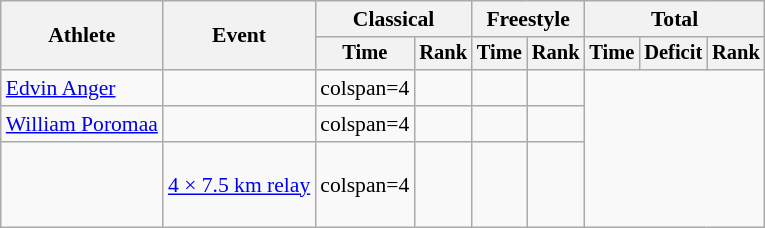<table class="wikitable" style="font-size:90%">
<tr>
<th rowspan=2>Athlete</th>
<th rowspan=2>Event</th>
<th colspan=2>Classical</th>
<th colspan=2>Freestyle</th>
<th colspan=3>Total</th>
</tr>
<tr style="font-size:95%">
<th>Time</th>
<th>Rank</th>
<th>Time</th>
<th>Rank</th>
<th>Time</th>
<th>Deficit</th>
<th>Rank</th>
</tr>
<tr align=center>
<td align=left><a href='#'>Edvin Anger</a></td>
<td align=left></td>
<td>colspan=4 </td>
<td></td>
<td></td>
<td></td>
</tr>
<tr align=center>
<td align=left><a href='#'>William Poromaa</a></td>
<td align=left></td>
<td>colspan=4 </td>
<td></td>
<td></td>
<td></td>
</tr>
<tr align=center>
<td align=left><br><br><br></td>
<td align=left><a href='#'>4 × 7.5 km relay</a></td>
<td>colspan=4 </td>
<td></td>
<td></td>
<td></td>
</tr>
</table>
